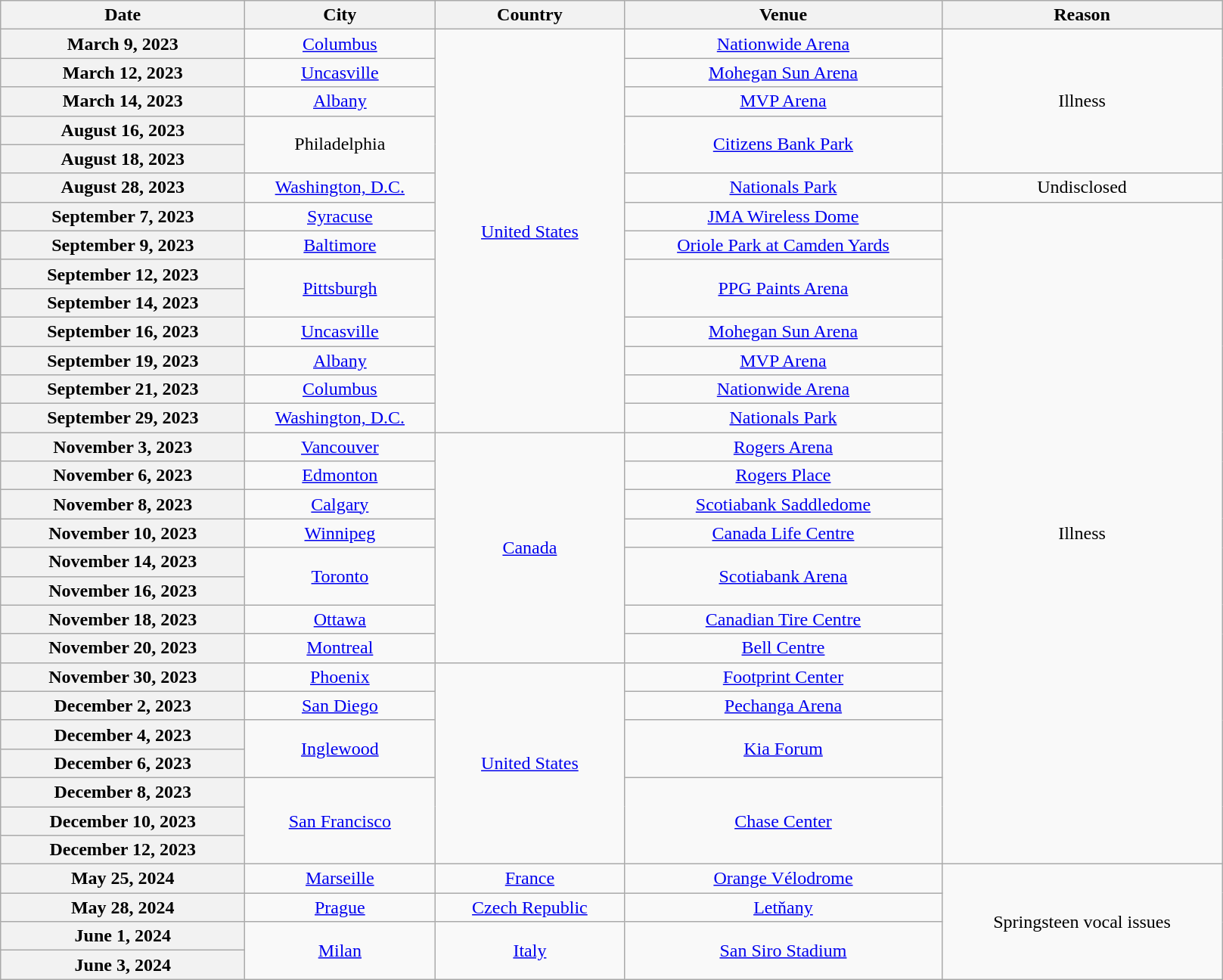<table class="wikitable plainrowheaders" style="text-align:center;">
<tr>
<th scope="col" style="width:13em;">Date</th>
<th scope="col" style="width:10em;">City</th>
<th scope="col" style="width:10em;">Country</th>
<th scope="col" style="width:17em;">Venue</th>
<th scope="col" style="width:15em;">Reason</th>
</tr>
<tr>
<th scope="row" style="text-align:center;">March 9, 2023</th>
<td><a href='#'>Columbus</a></td>
<td rowspan="14"><a href='#'>United States</a></td>
<td><a href='#'>Nationwide Arena</a></td>
<td rowspan="5">Illness</td>
</tr>
<tr>
<th scope="row" style="text-align:center;">March 12, 2023</th>
<td><a href='#'>Uncasville</a></td>
<td><a href='#'>Mohegan Sun Arena</a></td>
</tr>
<tr>
<th scope="row" style="text-align:center;">March 14, 2023</th>
<td><a href='#'>Albany</a></td>
<td><a href='#'>MVP Arena</a></td>
</tr>
<tr>
<th scope="row" style="text-align:center;">August 16, 2023</th>
<td rowspan="2">Philadelphia</td>
<td rowspan="2"><a href='#'>Citizens Bank Park</a></td>
</tr>
<tr>
<th scope="row" style="text-align:center;">August 18, 2023</th>
</tr>
<tr>
<th scope="row" style="text-align:center;">August 28, 2023</th>
<td><a href='#'>Washington, D.C.</a></td>
<td><a href='#'>Nationals Park</a></td>
<td>Undisclosed</td>
</tr>
<tr>
<th scope="row" style="text-align:center;">September 7, 2023</th>
<td><a href='#'>Syracuse</a></td>
<td><a href='#'>JMA Wireless Dome</a></td>
<td rowspan="23">Illness</td>
</tr>
<tr>
<th scope="row" style="text-align:center;">September 9, 2023</th>
<td><a href='#'>Baltimore</a></td>
<td><a href='#'>Oriole Park at Camden Yards</a></td>
</tr>
<tr>
<th scope="row" style="text-align:center;">September 12, 2023</th>
<td rowspan="2"><a href='#'>Pittsburgh</a></td>
<td rowspan="2"><a href='#'>PPG Paints Arena</a></td>
</tr>
<tr>
<th scope="row" style="text-align:center;">September 14, 2023</th>
</tr>
<tr>
<th scope="row" style="text-align:center;">September 16, 2023</th>
<td><a href='#'>Uncasville</a></td>
<td><a href='#'>Mohegan Sun Arena</a></td>
</tr>
<tr>
<th scope="row" style="text-align:center;">September 19, 2023</th>
<td><a href='#'>Albany</a></td>
<td><a href='#'>MVP Arena</a></td>
</tr>
<tr>
<th scope="row" style="text-align:center;">September 21, 2023</th>
<td><a href='#'>Columbus</a></td>
<td><a href='#'>Nationwide Arena</a></td>
</tr>
<tr>
<th scope="row" style="text-align:center;">September 29, 2023</th>
<td><a href='#'>Washington, D.C.</a></td>
<td><a href='#'>Nationals Park</a></td>
</tr>
<tr>
<th scope="row" style="text-align:center;">November 3, 2023</th>
<td><a href='#'>Vancouver</a></td>
<td rowspan="8"><a href='#'>Canada</a></td>
<td><a href='#'>Rogers Arena</a></td>
</tr>
<tr>
<th scope="row" style="text-align:center;">November 6, 2023</th>
<td><a href='#'>Edmonton</a></td>
<td><a href='#'>Rogers Place</a></td>
</tr>
<tr>
<th scope="row" style="text-align:center;">November 8, 2023</th>
<td><a href='#'>Calgary</a></td>
<td><a href='#'>Scotiabank Saddledome</a></td>
</tr>
<tr>
<th scope="row" style="text-align:center;">November 10, 2023</th>
<td><a href='#'>Winnipeg</a></td>
<td><a href='#'>Canada Life Centre</a></td>
</tr>
<tr>
<th scope="row" style="text-align:center;">November 14, 2023</th>
<td rowspan="2"><a href='#'>Toronto</a></td>
<td rowspan="2"><a href='#'>Scotiabank Arena</a></td>
</tr>
<tr>
<th scope="row" style="text-align:center;">November 16, 2023</th>
</tr>
<tr>
<th scope="row" style="text-align:center;">November 18, 2023</th>
<td><a href='#'>Ottawa</a></td>
<td><a href='#'>Canadian Tire Centre</a></td>
</tr>
<tr>
<th scope="row" style="text-align:center;">November 20, 2023</th>
<td><a href='#'>Montreal</a></td>
<td><a href='#'>Bell Centre</a></td>
</tr>
<tr>
<th scope="row" style="text-align:center;">November 30, 2023</th>
<td><a href='#'>Phoenix</a></td>
<td rowspan="7"><a href='#'>United States</a></td>
<td><a href='#'>Footprint Center</a></td>
</tr>
<tr>
<th scope="row" style="text-align:center;">December 2, 2023</th>
<td><a href='#'>San Diego</a></td>
<td><a href='#'>Pechanga Arena</a></td>
</tr>
<tr>
<th scope="row" style="text-align:center;">December 4, 2023</th>
<td rowspan="2"><a href='#'>Inglewood</a></td>
<td rowspan="2"><a href='#'>Kia Forum</a></td>
</tr>
<tr>
<th scope="row" style="text-align:center;">December 6, 2023</th>
</tr>
<tr>
<th scope="row" style="text-align:center;">December 8, 2023</th>
<td rowspan="3"><a href='#'>San Francisco</a></td>
<td rowspan="3"><a href='#'>Chase Center</a></td>
</tr>
<tr>
<th scope="row" style="text-align:center;">December 10, 2023</th>
</tr>
<tr>
<th scope="row" style="text-align:center;">December 12, 2023</th>
</tr>
<tr>
<th scope="row" style="text-align:center;">May 25, 2024</th>
<td><a href='#'>Marseille</a></td>
<td><a href='#'>France</a></td>
<td><a href='#'>Orange Vélodrome</a></td>
<td rowspan="4">Springsteen vocal issues</td>
</tr>
<tr>
<th scope="row" style="text-align:center;">May 28, 2024</th>
<td><a href='#'>Prague</a></td>
<td><a href='#'>Czech Republic</a></td>
<td><a href='#'>Letňany</a></td>
</tr>
<tr>
<th scope="row" style="text-align:center;">June 1, 2024</th>
<td rowspan="2"><a href='#'>Milan</a></td>
<td rowspan="2"><a href='#'>Italy</a></td>
<td rowspan="2"><a href='#'>San Siro Stadium</a></td>
</tr>
<tr>
<th scope="row" style="text-align:center;">June 3, 2024</th>
</tr>
</table>
